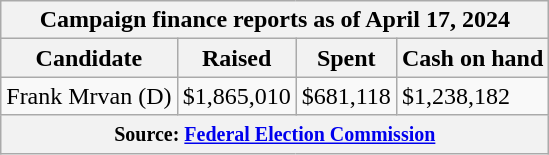<table class="wikitable sortable">
<tr>
<th colspan=4>Campaign finance reports as of April 17, 2024</th>
</tr>
<tr style="text-align:center;">
<th>Candidate</th>
<th>Raised</th>
<th>Spent</th>
<th>Cash on hand</th>
</tr>
<tr>
<td>Frank Mrvan (D)</td>
<td>$1,865,010</td>
<td>$681,118</td>
<td>$1,238,182</td>
</tr>
<tr>
<th colspan="4"><small>Source: <a href='#'>Federal Election Commission</a></small></th>
</tr>
</table>
